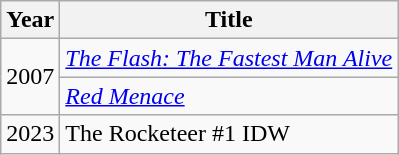<table class="wikitable sortable">
<tr>
<th>Year</th>
<th>Title</th>
</tr>
<tr>
<td rowspan=2>2007</td>
<td><em><a href='#'>The Flash: The Fastest Man Alive</a></em></td>
</tr>
<tr>
<td><em><a href='#'>Red Menace</a></em></td>
</tr>
<tr>
<td>2023</td>
<td>The Rocketeer #1 IDW </td>
</tr>
</table>
